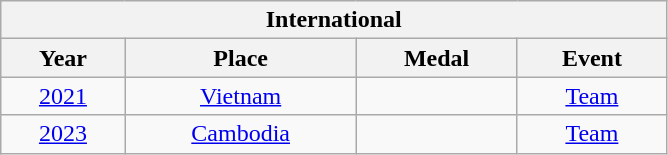<table class="wikitable center col2izq" style="text-align:center;width:445px;">
<tr>
<th colspan="4">International</th>
</tr>
<tr>
<th>Year</th>
<th>Place</th>
<th>Medal</th>
<th>Event</th>
</tr>
<tr>
<td><a href='#'>2021</a></td>
<td> <a href='#'>Vietnam</a></td>
<td></td>
<td><a href='#'>Team</a></td>
</tr>
<tr>
<td><a href='#'>2023</a></td>
<td> <a href='#'>Cambodia</a></td>
<td></td>
<td><a href='#'>Team</a></td>
</tr>
</table>
